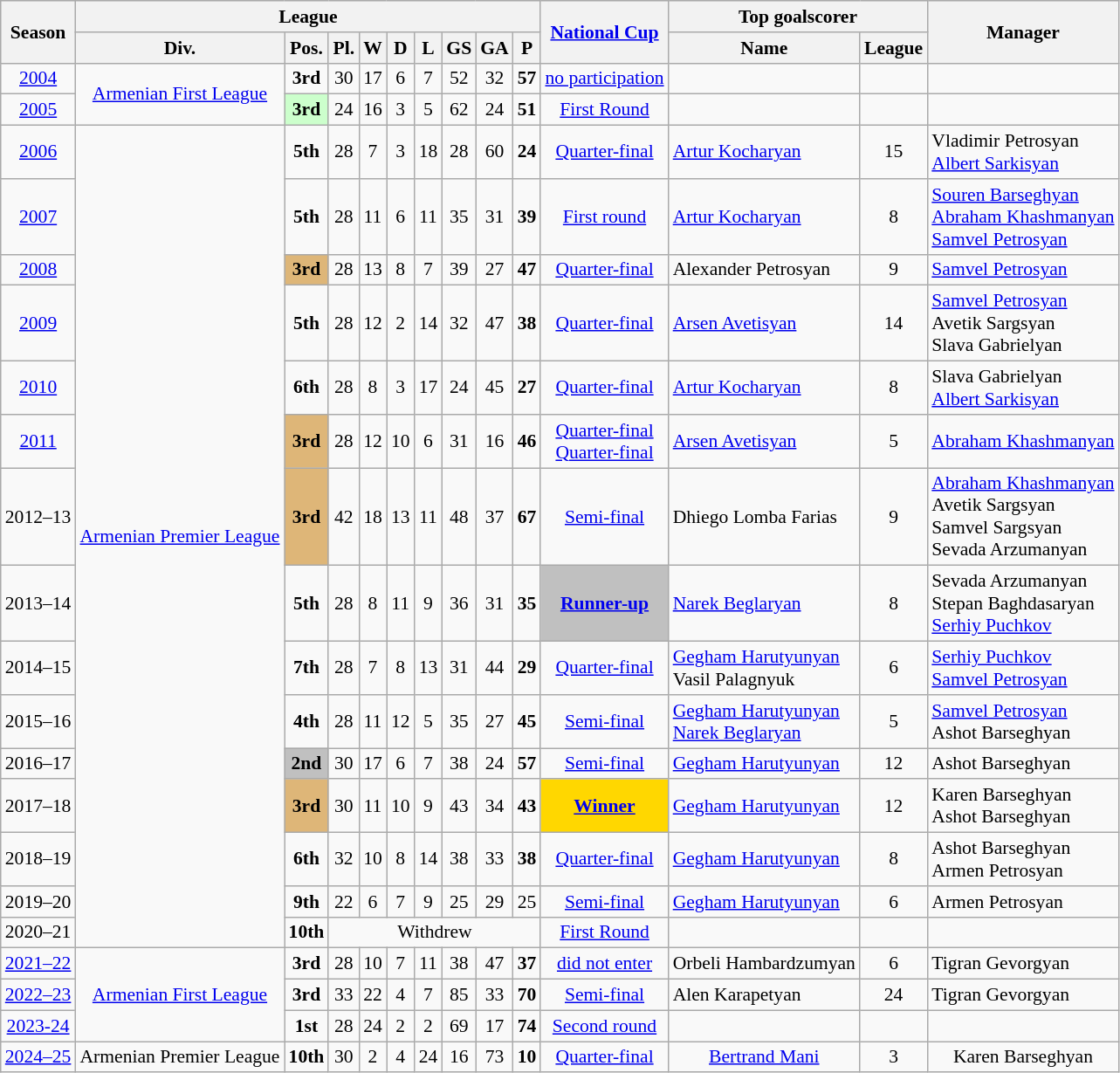<table class="wikitable mw-collapsible mw-collapsed"  style="font-size:90%; text-align:center;">
<tr style="background:#efefef;">
<th rowspan="2">Season</th>
<th colspan="9">League</th>
<th rowspan="2"><a href='#'>National Cup</a></th>
<th colspan="2">Top goalscorer</th>
<th rowspan="2">Manager</th>
</tr>
<tr>
<th>Div.</th>
<th>Pos.</th>
<th>Pl.</th>
<th>W</th>
<th>D</th>
<th>L</th>
<th>GS</th>
<th>GA</th>
<th>P</th>
<th>Name</th>
<th>League</th>
</tr>
<tr>
<td align=center><a href='#'>2004</a></td>
<td rowspan="2" align=center><a href='#'>Armenian First League</a></td>
<td align=center><strong>3rd</strong></td>
<td align=center>30</td>
<td align=center>17</td>
<td align=center>6</td>
<td align=center>7</td>
<td align=center>52</td>
<td align=center>32</td>
<td align=center><strong>57</strong></td>
<td align=center><a href='#'>no participation</a></td>
<td></td>
<td></td>
<td></td>
</tr>
<tr>
<td align=center><a href='#'>2005</a></td>
<td align=center, style="background:#ccffcc;"><strong>3rd</strong></td>
<td align=center>24</td>
<td align=center>16</td>
<td align=center>3</td>
<td align=center>5</td>
<td align=center>62</td>
<td align=center>24</td>
<td align=center><strong>51</strong></td>
<td align=center><a href='#'>First Round</a></td>
<td></td>
<td></td>
<td></td>
</tr>
<tr>
<td align=center><a href='#'>2006</a></td>
<td rowspan="15" align=center><a href='#'>Armenian Premier League</a></td>
<td align=center><strong>5th</strong></td>
<td align=center>28</td>
<td align=center>7</td>
<td align=center>3</td>
<td align=center>18</td>
<td align=center>28</td>
<td align=center>60</td>
<td align=center><strong>24</strong></td>
<td align=center><a href='#'>Quarter-final</a></td>
<td style="text-align: left;"> <a href='#'>Artur Kocharyan</a></td>
<td align=center>15</td>
<td style="text-align: left;"> Vladimir Petrosyan <br>  <a href='#'>Albert Sarkisyan</a></td>
</tr>
<tr>
<td align=center><a href='#'>2007</a></td>
<td align=center><strong>5th</strong></td>
<td align=center>28</td>
<td align=center>11</td>
<td align=center>6</td>
<td align=center>11</td>
<td align=center>35</td>
<td align=center>31</td>
<td align=center><strong>39</strong></td>
<td align=center><a href='#'>First round</a></td>
<td style="text-align: left;"> <a href='#'>Artur Kocharyan</a></td>
<td align=center>8</td>
<td style="text-align: left;"> <a href='#'>Souren Barseghyan</a> <br>  <a href='#'>Abraham Khashmanyan</a> <br>  <a href='#'>Samvel Petrosyan</a></td>
</tr>
<tr>
<td align=center><a href='#'>2008</a></td>
<td style="text-align:center; background:#deb678;"><strong>3rd</strong></td>
<td align=center>28</td>
<td align=center>13</td>
<td align=center>8</td>
<td align=center>7</td>
<td align=center>39</td>
<td align=center>27</td>
<td align=center><strong>47</strong></td>
<td align=center><a href='#'>Quarter-final</a></td>
<td style="text-align: left;"> Alexander Petrosyan</td>
<td align=center>9</td>
<td style="text-align: left;"> <a href='#'>Samvel Petrosyan</a></td>
</tr>
<tr>
<td align=center><a href='#'>2009</a></td>
<td align=center><strong>5th</strong></td>
<td align=center>28</td>
<td align=center>12</td>
<td align=center>2</td>
<td align=center>14</td>
<td align=center>32</td>
<td align=center>47</td>
<td align=center><strong>38</strong></td>
<td align=center><a href='#'>Quarter-final</a></td>
<td style="text-align: left;"> <a href='#'>Arsen Avetisyan</a></td>
<td align=center>14</td>
<td style="text-align: left;"> <a href='#'>Samvel Petrosyan</a> <br>  Avetik Sargsyan <br>  Slava Gabrielyan</td>
</tr>
<tr>
<td align=center><a href='#'>2010</a></td>
<td align=center><strong>6th</strong></td>
<td align=center>28</td>
<td align=center>8</td>
<td align=center>3</td>
<td align=center>17</td>
<td align=center>24</td>
<td align=center>45</td>
<td align=center><strong>27</strong></td>
<td align=center><a href='#'>Quarter-final</a></td>
<td style="text-align: left;"> <a href='#'>Artur Kocharyan</a></td>
<td align=center>8</td>
<td style="text-align: left;"> Slava Gabrielyan <br>  <a href='#'>Albert Sarkisyan</a></td>
</tr>
<tr>
<td align=center><a href='#'>2011</a></td>
<td style="text-align:center; background:#deb678;"><strong>3rd</strong></td>
<td align=center>28</td>
<td align=center>12</td>
<td align=center>10</td>
<td align=center>6</td>
<td align=center>31</td>
<td align=center>16</td>
<td align=center><strong>46</strong></td>
<td align=center><a href='#'>Quarter-final</a> <br> <a href='#'>Quarter-final</a></td>
<td style="text-align: left;"> <a href='#'>Arsen Avetisyan</a></td>
<td align=center>5</td>
<td style="text-align: left;"> <a href='#'>Abraham Khashmanyan</a></td>
</tr>
<tr>
<td align=center>2012–13</td>
<td style="text-align:center; background:#deb678;"><strong>3rd</strong></td>
<td align=center>42</td>
<td align=center>18</td>
<td align=center>13</td>
<td align=center>11</td>
<td align=center>48</td>
<td align=center>37</td>
<td align=center><strong>67</strong></td>
<td align=center><a href='#'>Semi-final</a></td>
<td style="text-align: left;"> Dhiego Lomba Farias</td>
<td align=center>9</td>
<td style="text-align: left;"> <a href='#'>Abraham Khashmanyan</a> <br>  Avetik Sargsyan <br>  Samvel Sargsyan <br>  Sevada Arzumanyan</td>
</tr>
<tr>
<td align=center>2013–14</td>
<td align=center><strong>5th</strong></td>
<td align=center>28</td>
<td align=center>8</td>
<td align=center>11</td>
<td align=center>9</td>
<td align=center>36</td>
<td align=center>31</td>
<td align=center><strong>35</strong></td>
<td style="text-align:center; background:silver;"><strong><a href='#'>Runner-up</a></strong></td>
<td style="text-align: left;"> <a href='#'>Narek Beglaryan</a></td>
<td align=center>8</td>
<td style="text-align: left;"> Sevada Arzumanyan <br>  Stepan Baghdasaryan <br>  <a href='#'>Serhiy Puchkov</a></td>
</tr>
<tr>
<td align=center>2014–15</td>
<td align=center><strong>7th</strong></td>
<td align=center>28</td>
<td align=center>7</td>
<td align=center>8</td>
<td align=center>13</td>
<td align=center>31</td>
<td align=center>44</td>
<td align=center><strong>29</strong></td>
<td align=center><a href='#'>Quarter-final</a></td>
<td style="text-align: left;"> <a href='#'>Gegham Harutyunyan</a> <br>  Vasil Palagnyuk</td>
<td align=center>6</td>
<td style="text-align: left;"> <a href='#'>Serhiy Puchkov</a> <br>  <a href='#'>Samvel Petrosyan</a></td>
</tr>
<tr>
<td align=center>2015–16</td>
<td align=center><strong>4th</strong></td>
<td align=center>28</td>
<td align=center>11</td>
<td align=center>12</td>
<td align=center>5</td>
<td align=center>35</td>
<td align=center>27</td>
<td align=center><strong>45</strong></td>
<td align=center><a href='#'>Semi-final</a></td>
<td style="text-align: left;"> <a href='#'>Gegham Harutyunyan</a> <br>  <a href='#'>Narek Beglaryan</a></td>
<td align=center>5</td>
<td style="text-align: left;"> <a href='#'>Samvel Petrosyan</a> <br>  Ashot Barseghyan</td>
</tr>
<tr>
<td align=center>2016–17</td>
<td style="text-align:center; background:silver;"><strong>2nd</strong></td>
<td align=center>30</td>
<td align=center>17</td>
<td align=center>6</td>
<td align=center>7</td>
<td align=center>38</td>
<td align=center>24</td>
<td align=center><strong>57</strong></td>
<td align=center><a href='#'>Semi-final</a></td>
<td style="text-align: left;"> <a href='#'>Gegham Harutyunyan</a></td>
<td align=center>12</td>
<td style="text-align: left;"> Ashot Barseghyan</td>
</tr>
<tr>
<td align=center>2017–18</td>
<td style="text-align:center; background:#deb678;"><strong>3rd</strong></td>
<td align=center>30</td>
<td align=center>11</td>
<td align=center>10</td>
<td align=center>9</td>
<td align=center>43</td>
<td align=center>34</td>
<td align=center><strong>43</strong></td>
<td style="text-align:center; background:gold;"><strong><a href='#'>Winner</a></strong></td>
<td style="text-align: left;"> <a href='#'>Gegham Harutyunyan</a></td>
<td align=center>12</td>
<td style="text-align: left;"> Karen Barseghyan <br>  Ashot Barseghyan</td>
</tr>
<tr>
<td align=center>2018–19</td>
<td align=center><strong>6th</strong></td>
<td align=center>32</td>
<td align=center>10</td>
<td align=center>8</td>
<td align=center>14</td>
<td align=center>38</td>
<td align=center>33</td>
<td align=center><strong>38</strong></td>
<td style="text-align:center;"><a href='#'>Quarter-final</a></td>
<td style="text-align: left;"> <a href='#'>Gegham Harutyunyan</a></td>
<td align=center>8</td>
<td style="text-align: left;"> Ashot Barseghyan <br>  Armen Petrosyan</td>
</tr>
<tr>
<td align=center>2019–20</td>
<td align=center><strong>9th</strong></td>
<td align=center>22</td>
<td align=center>6</td>
<td align=center>7</td>
<td align=center>9</td>
<td align=center>25</td>
<td align=center>29</td>
<td align=center>25</td>
<td style="text-align:center;"><a href='#'>Semi-final</a></td>
<td style="text-align: left;"> <a href='#'>Gegham Harutyunyan</a></td>
<td align=center>6</td>
<td style="text-align: left;"> Armen Petrosyan</td>
</tr>
<tr>
<td align=center>2020–21</td>
<td align=center><strong>10th</strong></td>
<td colspan="7" align=center>Withdrew</td>
<td style="text-align:center;"><a href='#'>First Round</a></td>
<td style="text-align: left;"></td>
<td align=center></td>
<td style="text-align: left;"></td>
</tr>
<tr>
<td align=center><a href='#'>2021–22</a></td>
<td rowspan="3" align=center><a href='#'>Armenian First League</a></td>
<td align=center><strong>3rd</strong></td>
<td align=center>28</td>
<td align=center>10</td>
<td align=center>7</td>
<td align=center>11</td>
<td align=center>38</td>
<td align=center>47</td>
<td align=center><strong>37</strong></td>
<td style="text-align:center;"><a href='#'>did not enter</a></td>
<td style="text-align: left;"> Orbeli Hambardzumyan</td>
<td align=center>6</td>
<td style="text-align: left;"> Tigran Gevorgyan</td>
</tr>
<tr>
<td align=center><a href='#'>2022–23</a></td>
<td align=center><strong>3rd</strong></td>
<td align=center>33</td>
<td align=center>22</td>
<td align=center>4</td>
<td align=center>7</td>
<td align=center>85</td>
<td align=center>33</td>
<td align=center><strong>70</strong></td>
<td style="text-align:center;"><a href='#'>Semi-final</a></td>
<td style="text-align: left;"> Alen Karapetyan</td>
<td align=center>24</td>
<td style="text-align: left;"> Tigran Gevorgyan</td>
</tr>
<tr>
<td align=center><a href='#'>2023-24</a></td>
<td align=center; background:yellow;><strong>1st</strong></td>
<td align=center>28</td>
<td align=center>24</td>
<td align=center>2</td>
<td align=center>2</td>
<td align=center>69</td>
<td align=center>17</td>
<td align=center><strong>74</strong></td>
<td align=center><a href='#'>Second round</a></td>
<td></td>
<td></td>
<td></td>
</tr>
<tr>
<td align=center><a href='#'>2024–25</a></td>
<td align=center>Armenian Premier League</td>
<td align=center; background:pink;><strong>10th</strong></td>
<td align=center>30</td>
<td align=center>2</td>
<td align=center>4</td>
<td align=center>24</td>
<td align=center>16</td>
<td align=center>73</td>
<td align=center><strong>10</strong></td>
<td align=center><a href='#'>Quarter-final</a></td>
<td> <a href='#'>Bertrand Mani</a></td>
<td>3</td>
<td> Karen Barseghyan</td>
</tr>
</table>
